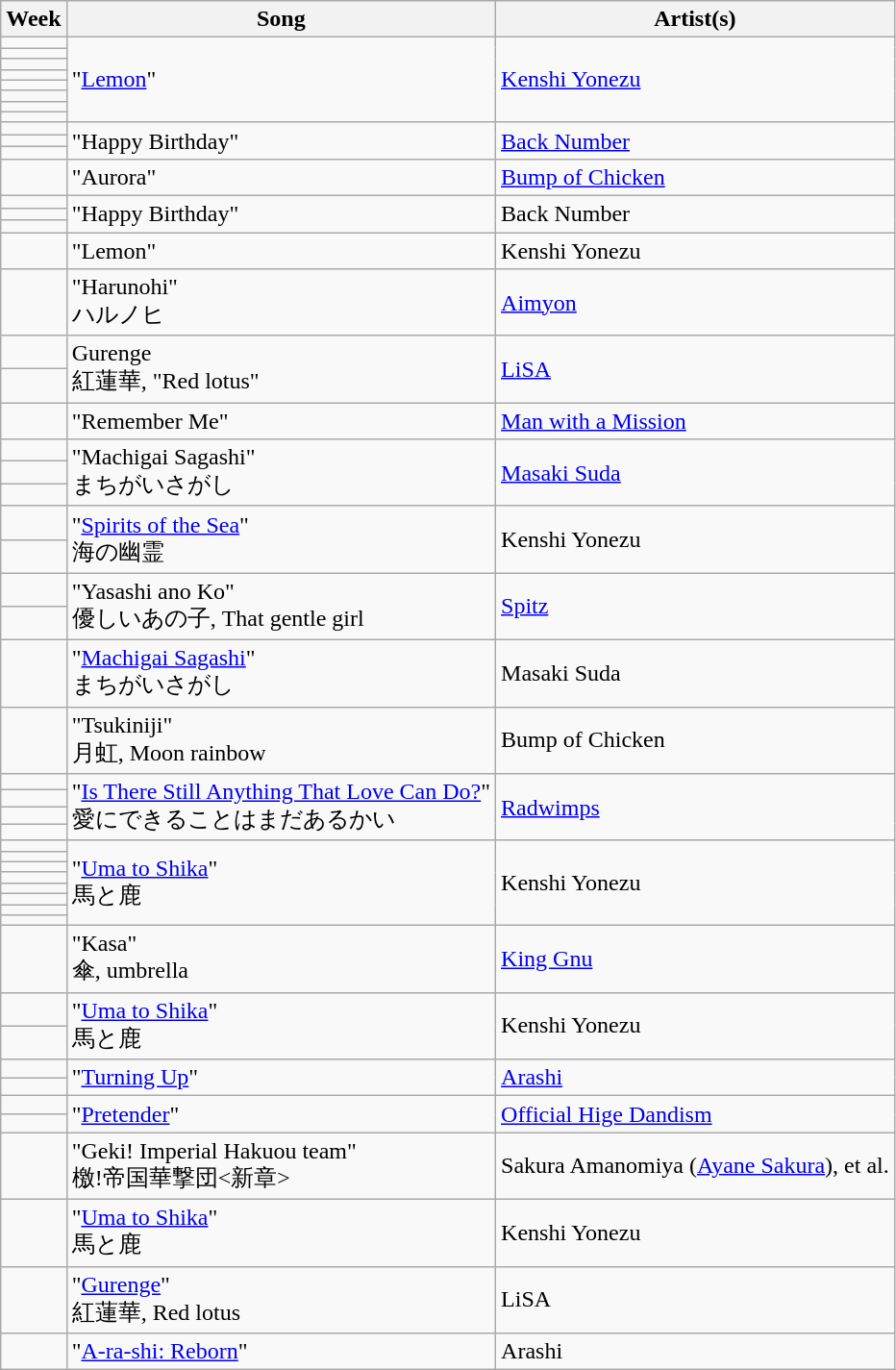<table class="wikitable">
<tr>
<th>Week</th>
<th>Song</th>
<th>Artist(s)</th>
</tr>
<tr>
<td></td>
<td rowspan="8">"<a href='#'>Lemon</a>"</td>
<td rowspan="8"><a href='#'>Kenshi Yonezu</a></td>
</tr>
<tr>
<td></td>
</tr>
<tr>
<td></td>
</tr>
<tr>
<td></td>
</tr>
<tr>
<td></td>
</tr>
<tr>
<td></td>
</tr>
<tr>
<td></td>
</tr>
<tr>
<td></td>
</tr>
<tr>
<td></td>
<td rowspan="3">"Happy Birthday"</td>
<td rowspan="3"><a href='#'>Back Number</a></td>
</tr>
<tr>
<td></td>
</tr>
<tr>
<td></td>
</tr>
<tr>
<td></td>
<td>"Aurora"</td>
<td><a href='#'>Bump of Chicken</a></td>
</tr>
<tr>
<td></td>
<td rowspan="3">"Happy Birthday"</td>
<td rowspan="3">Back Number</td>
</tr>
<tr>
<td></td>
</tr>
<tr>
<td></td>
</tr>
<tr>
<td></td>
<td>"Lemon"</td>
<td>Kenshi Yonezu</td>
</tr>
<tr>
<td></td>
<td>"Harunohi"<br>ハルノヒ</td>
<td><a href='#'>Aimyon</a></td>
</tr>
<tr>
<td></td>
<td rowspan="2">Gurenge<br>紅蓮華, "Red lotus"</td>
<td rowspan="2"><a href='#'>LiSA</a></td>
</tr>
<tr>
<td></td>
</tr>
<tr>
<td></td>
<td>"Remember Me"</td>
<td><a href='#'>Man with a Mission</a></td>
</tr>
<tr>
<td></td>
<td rowspan="3">"Machigai Sagashi"<br>まちがいさがし</td>
<td rowspan="3"><a href='#'>Masaki Suda</a></td>
</tr>
<tr>
<td></td>
</tr>
<tr>
<td></td>
</tr>
<tr>
<td></td>
<td rowspan="2">"<a href='#'>Spirits of the Sea</a>"<br>海の幽霊</td>
<td rowspan="2">Kenshi Yonezu</td>
</tr>
<tr>
<td></td>
</tr>
<tr>
<td></td>
<td rowspan="2">"Yasashi ano Ko"<br>優しいあの子, That gentle girl</td>
<td rowspan="2"><a href='#'>Spitz</a></td>
</tr>
<tr>
<td></td>
</tr>
<tr>
<td></td>
<td>"<a href='#'>Machigai Sagashi</a>"<br>まちがいさがし</td>
<td>Masaki Suda</td>
</tr>
<tr>
<td></td>
<td>"Tsukiniji"<br>月虹, Moon rainbow</td>
<td>Bump of Chicken</td>
</tr>
<tr>
<td></td>
<td rowspan="4">"<a href='#'>Is There Still Anything That Love Can Do?</a>"<br>愛にできることはまだあるかい</td>
<td rowspan="4"><a href='#'>Radwimps</a></td>
</tr>
<tr>
<td></td>
</tr>
<tr>
<td></td>
</tr>
<tr>
<td></td>
</tr>
<tr>
<td></td>
<td rowspan="8">"<a href='#'>Uma to Shika</a>"<br>馬と鹿</td>
<td rowspan="8">Kenshi Yonezu</td>
</tr>
<tr>
<td></td>
</tr>
<tr>
<td></td>
</tr>
<tr>
<td></td>
</tr>
<tr>
<td></td>
</tr>
<tr>
<td></td>
</tr>
<tr>
<td></td>
</tr>
<tr>
<td></td>
</tr>
<tr>
<td></td>
<td>"Kasa"<br>傘, umbrella</td>
<td><a href='#'>King Gnu</a></td>
</tr>
<tr>
<td></td>
<td rowspan="2">"<a href='#'>Uma to Shika</a>"<br>馬と鹿</td>
<td rowspan="2">Kenshi Yonezu</td>
</tr>
<tr>
<td></td>
</tr>
<tr>
<td></td>
<td rowspan="2">"<a href='#'>Turning Up</a>"</td>
<td rowspan="2"><a href='#'>Arashi</a></td>
</tr>
<tr>
<td></td>
</tr>
<tr>
<td></td>
<td rowspan="2">"<a href='#'>Pretender</a>"</td>
<td rowspan="2"><a href='#'>Official Hige Dandism</a></td>
</tr>
<tr>
<td></td>
</tr>
<tr>
<td></td>
<td>"Geki! Imperial Hakuou team" <new chapter><br>檄!帝国華撃団<新章></td>
<td>Sakura Amanomiya (<a href='#'>Ayane Sakura</a>), et al.</td>
</tr>
<tr>
<td></td>
<td>"<a href='#'>Uma to Shika</a>"<br>馬と鹿</td>
<td>Kenshi Yonezu</td>
</tr>
<tr>
<td></td>
<td>"<a href='#'>Gurenge</a>"<br>紅蓮華, Red lotus</td>
<td>LiSA</td>
</tr>
<tr>
<td></td>
<td>"<a href='#'>A-ra-shi: Reborn</a>"</td>
<td>Arashi</td>
</tr>
</table>
